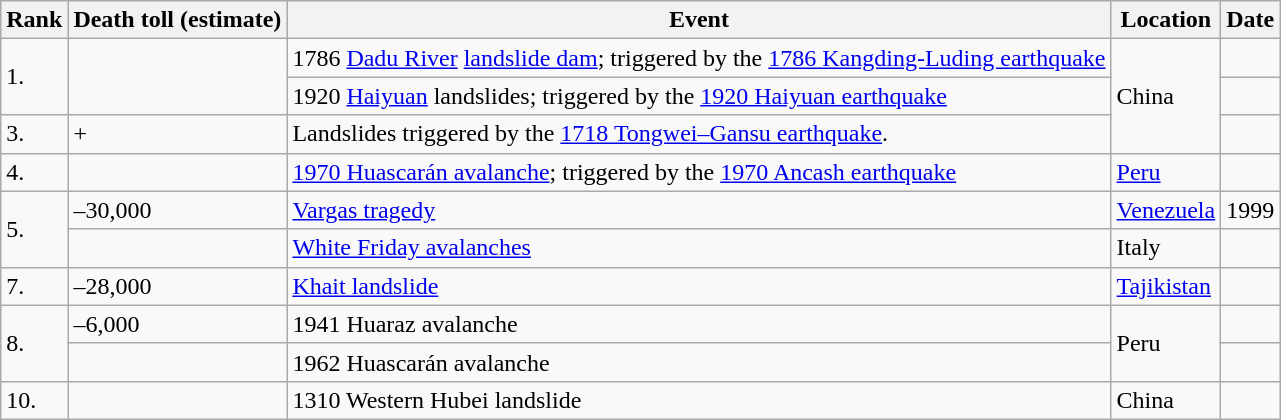<table class="sortable wikitable" style="font-size:100%">
<tr>
<th>Rank</th>
<th>Death toll (estimate)</th>
<th>Event</th>
<th>Location</th>
<th>Date</th>
</tr>
<tr>
<td rowspan="2">1.</td>
<td rowspan="2"></td>
<td>1786 <a href='#'>Dadu River</a> <a href='#'>landslide dam</a>; triggered by the <a href='#'>1786 Kangding-Luding earthquake</a></td>
<td rowspan="3">China</td>
<td></td>
</tr>
<tr>
<td>1920 <a href='#'>Haiyuan</a> landslides; triggered by the <a href='#'>1920 Haiyuan earthquake</a></td>
<td></td>
</tr>
<tr>
<td>3.</td>
<td>+</td>
<td>Landslides triggered by the <a href='#'>1718 Tongwei–Gansu earthquake</a>.</td>
<td></td>
</tr>
<tr>
<td>4.</td>
<td></td>
<td><a href='#'>1970 Huascarán avalanche</a>; triggered by the <a href='#'>1970 Ancash earthquake</a></td>
<td><a href='#'>Peru</a></td>
<td></td>
</tr>
<tr>
<td rowspan="2">5.</td>
<td>–30,000</td>
<td><a href='#'>Vargas tragedy</a></td>
<td><a href='#'>Venezuela</a></td>
<td>1999</td>
</tr>
<tr>
<td></td>
<td><a href='#'>White Friday avalanches</a></td>
<td>Italy</td>
<td></td>
</tr>
<tr>
<td>7.</td>
<td>–28,000</td>
<td><a href='#'>Khait landslide</a></td>
<td><a href='#'>Tajikistan</a></td>
<td></td>
</tr>
<tr>
<td rowspan="2">8.</td>
<td>–6,000</td>
<td>1941 Huaraz avalanche</td>
<td rowspan="2">Peru</td>
<td></td>
</tr>
<tr>
<td></td>
<td>1962 Huascarán avalanche</td>
<td></td>
</tr>
<tr>
<td>10.</td>
<td></td>
<td>1310 Western Hubei landslide</td>
<td>China</td>
<td></td>
</tr>
</table>
